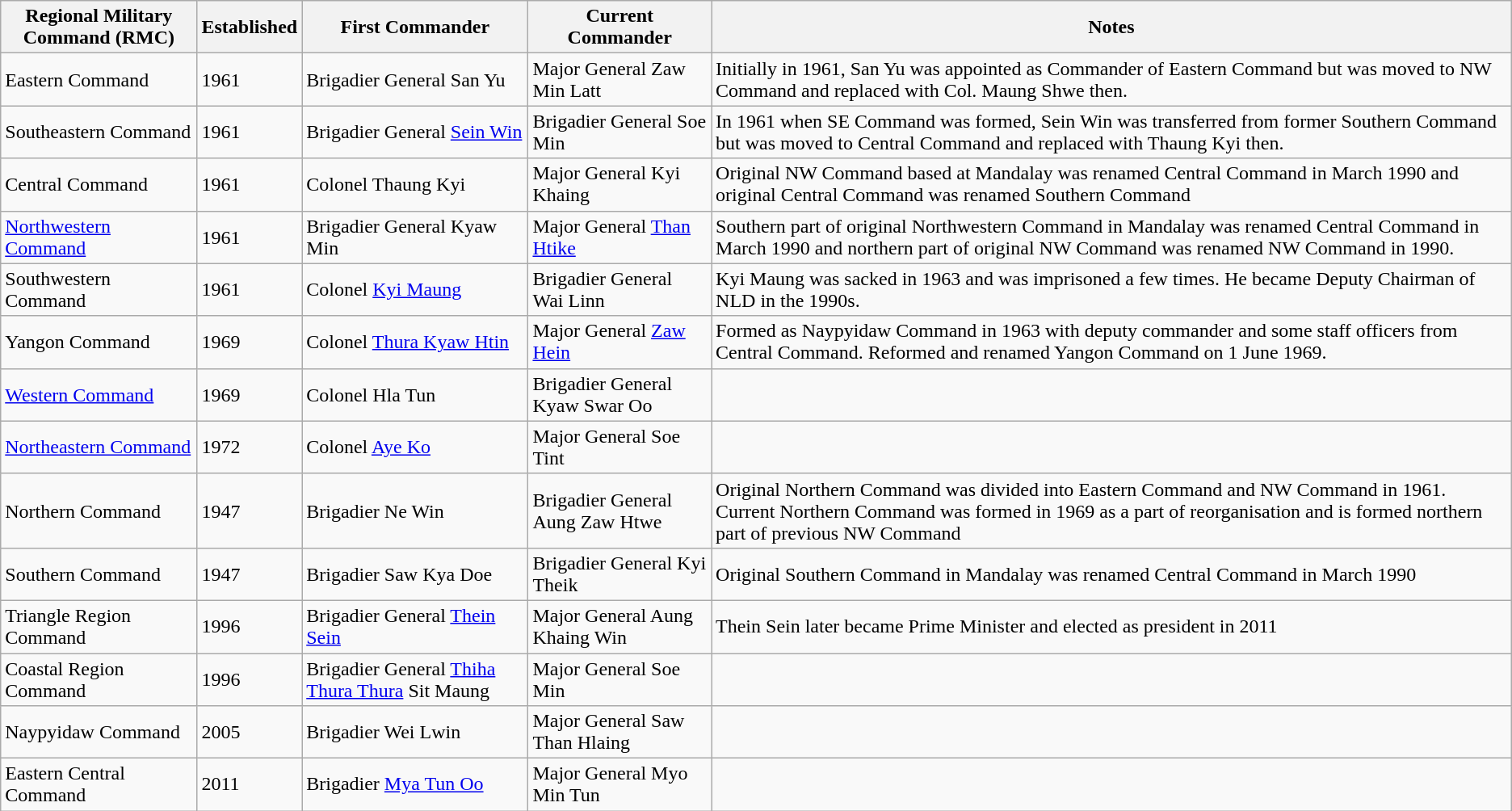<table class="wikitable">
<tr>
<th>Regional Military Command (RMC)</th>
<th>Established</th>
<th>First Commander</th>
<th>Current Commander</th>
<th>Notes</th>
</tr>
<tr>
<td>Eastern Command</td>
<td>1961</td>
<td>Brigadier General San Yu</td>
<td>Major General Zaw Min Latt</td>
<td>Initially in 1961, San Yu was appointed as Commander of Eastern Command but was moved to NW Command and replaced with Col. Maung Shwe then.</td>
</tr>
<tr>
<td>Southeastern Command</td>
<td>1961</td>
<td>Brigadier General <a href='#'>Sein Win</a></td>
<td>Brigadier General Soe Min</td>
<td>In 1961 when SE Command was formed, Sein Win was transferred from former Southern Command but was moved to Central Command and replaced with Thaung Kyi then.</td>
</tr>
<tr>
<td>Central Command</td>
<td>1961</td>
<td>Colonel Thaung Kyi</td>
<td>Major General Kyi Khaing</td>
<td>Original NW Command based at Mandalay was renamed Central Command in March 1990 and original Central Command was renamed Southern Command</td>
</tr>
<tr>
<td><a href='#'>Northwestern Command</a></td>
<td>1961</td>
<td>Brigadier General Kyaw Min</td>
<td>Major General <a href='#'>Than Htike</a></td>
<td>Southern part of original Northwestern Command in Mandalay was renamed Central Command in March 1990 and northern part of original NW Command was renamed NW Command in 1990.</td>
</tr>
<tr>
<td>Southwestern Command</td>
<td>1961</td>
<td>Colonel <a href='#'>Kyi Maung</a></td>
<td>Brigadier General Wai Linn</td>
<td>Kyi Maung was sacked in 1963 and was imprisoned a few times. He became Deputy Chairman of NLD in the 1990s.</td>
</tr>
<tr>
<td>Yangon Command</td>
<td>1969</td>
<td>Colonel <a href='#'>Thura Kyaw Htin</a></td>
<td>Major General <a href='#'>Zaw Hein</a></td>
<td>Formed as Naypyidaw Command in 1963 with deputy commander and some staff officers from Central Command. Reformed and renamed Yangon Command on 1 June 1969.</td>
</tr>
<tr>
<td><a href='#'>Western Command</a></td>
<td>1969</td>
<td>Colonel Hla Tun</td>
<td>Brigadier General Kyaw Swar Oo</td>
<td></td>
</tr>
<tr>
<td><a href='#'>Northeastern Command</a></td>
<td>1972</td>
<td>Colonel <a href='#'>Aye Ko</a></td>
<td>Major General Soe Tint</td>
<td></td>
</tr>
<tr>
<td>Northern Command</td>
<td>1947</td>
<td>Brigadier Ne Win</td>
<td>Brigadier General Aung Zaw Htwe</td>
<td>Original Northern Command was divided into Eastern Command and NW Command in 1961. Current Northern Command was formed in 1969 as a part of reorganisation and is formed northern part of previous NW Command</td>
</tr>
<tr>
<td>Southern Command</td>
<td>1947</td>
<td>Brigadier Saw Kya Doe</td>
<td>Brigadier General  Kyi Theik</td>
<td>Original Southern Command in Mandalay was renamed Central Command in March 1990</td>
</tr>
<tr>
<td>Triangle Region Command</td>
<td>1996</td>
<td>Brigadier General <a href='#'>Thein Sein</a></td>
<td>Major General Aung Khaing Win</td>
<td>Thein Sein later became Prime Minister and elected as president in 2011</td>
</tr>
<tr>
<td>Coastal Region Command</td>
<td>1996</td>
<td>Brigadier General <a href='#'>Thiha Thura Thura</a> Sit Maung</td>
<td>Major General Soe Min</td>
<td></td>
</tr>
<tr>
<td>Naypyidaw Command</td>
<td>2005</td>
<td>Brigadier Wei Lwin</td>
<td>Major General Saw Than Hlaing</td>
<td></td>
</tr>
<tr>
<td>Eastern Central Command</td>
<td>2011</td>
<td>Brigadier <a href='#'>Mya Tun Oo</a></td>
<td>Major General Myo Min Tun</td>
<td></td>
</tr>
</table>
